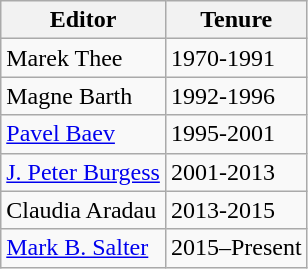<table class="wikitable">
<tr>
<th>Editor</th>
<th>Tenure</th>
</tr>
<tr>
<td>Marek Thee</td>
<td>1970-1991</td>
</tr>
<tr>
<td>Magne Barth</td>
<td>1992-1996</td>
</tr>
<tr>
<td><a href='#'>Pavel Baev</a></td>
<td>1995-2001</td>
</tr>
<tr>
<td><a href='#'>J. Peter Burgess</a></td>
<td>2001-2013</td>
</tr>
<tr>
<td>Claudia Aradau</td>
<td>2013-2015</td>
</tr>
<tr>
<td><a href='#'>Mark B. Salter</a></td>
<td>2015–Present</td>
</tr>
</table>
